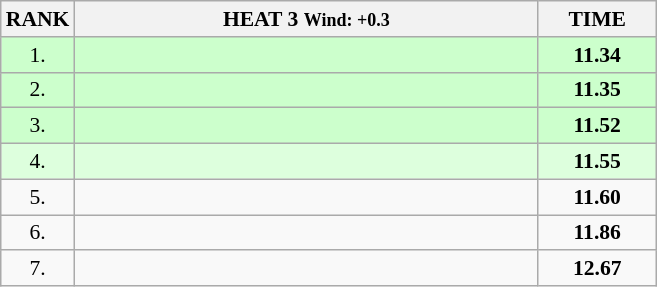<table class="wikitable" style="border-collapse: collapse; font-size: 90%;">
<tr>
<th>RANK</th>
<th style="width: 21em">HEAT 3 <small>Wind: +0.3</small></th>
<th style="width: 5em">TIME</th>
</tr>
<tr style="background:#ccffcc;">
<td align="center">1.</td>
<td></td>
<td align="center"><strong>11.34</strong></td>
</tr>
<tr style="background:#ccffcc;">
<td align="center">2.</td>
<td></td>
<td align="center"><strong>11.35</strong></td>
</tr>
<tr style="background:#ccffcc;">
<td align="center">3.</td>
<td></td>
<td align="center"><strong>11.52</strong></td>
</tr>
<tr style="background:#ddffdd;">
<td align="center">4.</td>
<td></td>
<td align="center"><strong>11.55</strong></td>
</tr>
<tr>
<td align="center">5.</td>
<td></td>
<td align="center"><strong>11.60</strong></td>
</tr>
<tr>
<td align="center">6.</td>
<td></td>
<td align="center"><strong>11.86</strong></td>
</tr>
<tr>
<td align="center">7.</td>
<td></td>
<td align="center"><strong>12.67</strong></td>
</tr>
</table>
